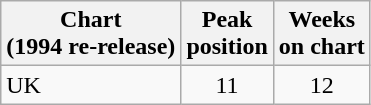<table class="wikitable sortable">
<tr>
<th align="left">Chart<br> (1994 re-release)</th>
<th align="center">Peak<br>position</th>
<th align="center">Weeks<br>on chart</th>
</tr>
<tr>
<td align="left">UK</td>
<td align="center">11</td>
<td align="center">12</td>
</tr>
</table>
